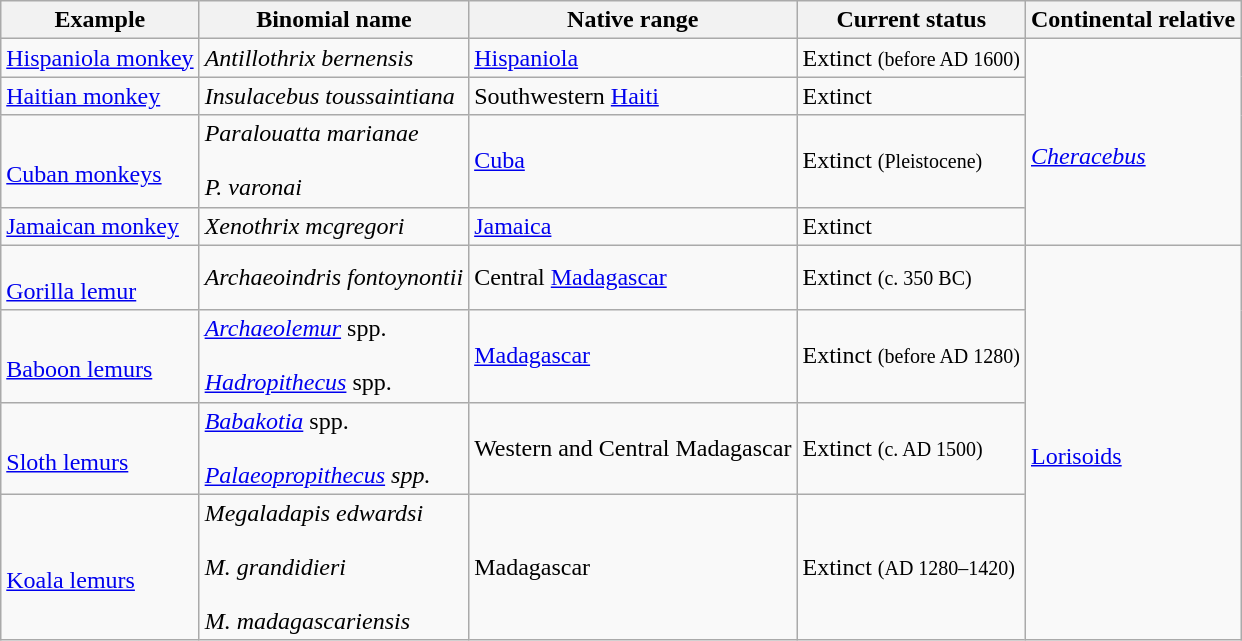<table class=wikitable>
<tr>
<th>Example</th>
<th>Binomial name</th>
<th>Native range</th>
<th>Current status</th>
<th>Continental relative</th>
</tr>
<tr>
<td><a href='#'>Hispaniola monkey</a></td>
<td><em>Antillothrix bernensis</em></td>
<td><a href='#'>Hispaniola</a></td>
<td>Extinct <small>(before AD 1600)</small></td>
<td rowspan="4"><br><em><a href='#'>Cheracebus</a></em></td>
</tr>
<tr>
<td><a href='#'>Haitian monkey</a></td>
<td><em>Insulacebus toussaintiana</em></td>
<td>Southwestern <a href='#'>Haiti</a></td>
<td>Extinct</td>
</tr>
<tr>
<td><br><a href='#'>Cuban monkeys</a></td>
<td><em>Paralouatta marianae</em><br><br><em>P. varonai</em></td>
<td><a href='#'>Cuba</a></td>
<td>Extinct <small>(Pleistocene)</small></td>
</tr>
<tr>
<td><a href='#'>Jamaican monkey</a></td>
<td><em>Xenothrix mcgregori</em></td>
<td><a href='#'>Jamaica</a></td>
<td>Extinct</td>
</tr>
<tr>
<td><br><a href='#'>Gorilla lemur</a></td>
<td><em>Archaeoindris fontoynontii</em></td>
<td>Central <a href='#'>Madagascar</a></td>
<td>Extinct <small>(c. 350 BC)</small></td>
<td rowspan="4"><br><a href='#'>Lorisoids</a></td>
</tr>
<tr>
<td><br><a href='#'>Baboon lemurs</a></td>
<td><em><a href='#'>Archaeolemur</a></em> spp.<br><br><em><a href='#'>Hadropithecus</a></em> spp.</td>
<td><a href='#'>Madagascar</a></td>
<td>Extinct <small>(before AD 1280)</small></td>
</tr>
<tr>
<td><br><a href='#'>Sloth lemurs</a></td>
<td><em><a href='#'>Babakotia</a></em> spp.<br><br><em><a href='#'>Palaeopropithecus</a> spp.</em></td>
<td>Western and Central Madagascar</td>
<td>Extinct <small>(c. AD 1500)</small></td>
</tr>
<tr>
<td><br><a href='#'>Koala lemurs</a></td>
<td><em>Megaladapis edwardsi</em><br><br><em>M. grandidieri</em><br><br><em>M. madagascariensis</em></td>
<td>Madagascar</td>
<td>Extinct <small>(AD 1280–1420)</small></td>
</tr>
</table>
